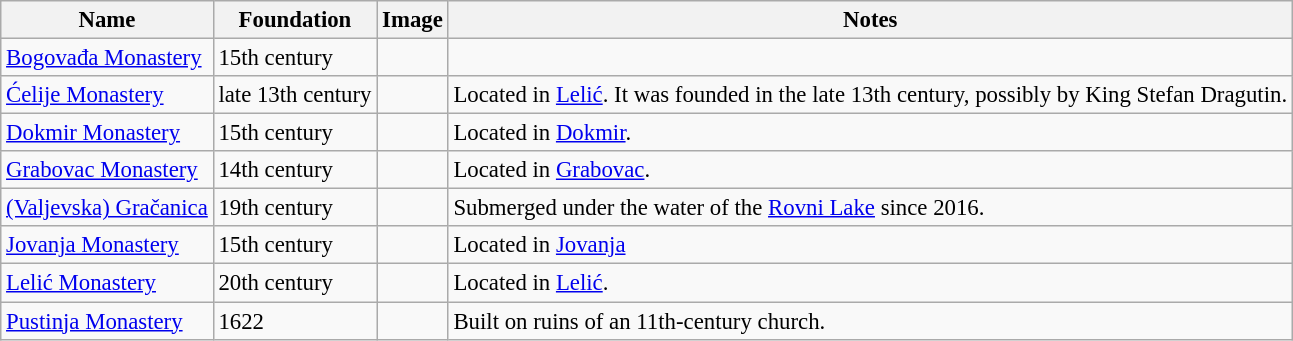<table class="wikitable" style="font-size:95%;">
<tr>
<th>Name</th>
<th>Foundation</th>
<th>Image</th>
<th>Notes</th>
</tr>
<tr>
<td><a href='#'>Bogovađa Monastery</a></td>
<td>15th century</td>
<td></td>
<td></td>
</tr>
<tr>
<td><a href='#'>Ćelije Monastery</a><br></td>
<td>late 13th century</td>
<td></td>
<td>Located in <a href='#'>Lelić</a>. It was founded in the late 13th century, possibly by King Stefan Dragutin.</td>
</tr>
<tr>
<td><a href='#'>Dokmir Monastery</a><br></td>
<td>15th century</td>
<td></td>
<td>Located in <a href='#'>Dokmir</a>.</td>
</tr>
<tr>
<td><a href='#'>Grabovac Monastery</a><br></td>
<td>14th century</td>
<td></td>
<td>Located in <a href='#'>Grabovac</a>.</td>
</tr>
<tr>
<td><a href='#'>(Valjevska) Gračanica</a></td>
<td>19th century</td>
<td></td>
<td>Submerged under the water of the <a href='#'>Rovni Lake</a> since 2016.</td>
</tr>
<tr>
<td><a href='#'>Jovanja Monastery</a></td>
<td>15th century</td>
<td></td>
<td>Located in <a href='#'>Jovanja</a></td>
</tr>
<tr>
<td><a href='#'>Lelić Monastery</a><br></td>
<td>20th century</td>
<td></td>
<td>Located in <a href='#'>Lelić</a>.</td>
</tr>
<tr>
<td><a href='#'>Pustinja Monastery</a><br></td>
<td>1622</td>
<td></td>
<td>Built on ruins of an 11th-century church.</td>
</tr>
</table>
